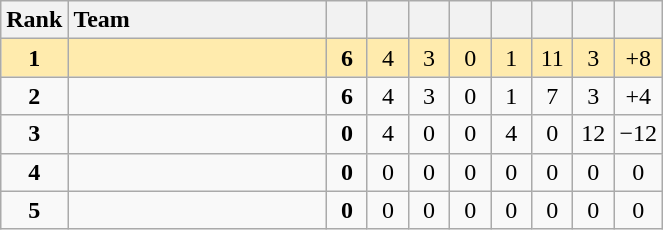<table class="wikitable" style="text-align:center">
<tr>
<th width=30>Rank</th>
<th width=165 style="text-align:left">Team</th>
<th width=20></th>
<th width=20></th>
<th width=20></th>
<th width=20></th>
<th width=20></th>
<th width=20></th>
<th width=20></th>
<th width=20></th>
</tr>
<tr bgcolor="#ffebad">
<td><strong>1</strong></td>
<td align="left"></td>
<td><strong>6</strong></td>
<td>4</td>
<td>3</td>
<td>0</td>
<td>1</td>
<td>11</td>
<td>3</td>
<td>+8</td>
</tr>
<tr>
<td><strong>2</strong></td>
<td align="left"></td>
<td><strong>6</strong></td>
<td>4</td>
<td>3</td>
<td>0</td>
<td>1</td>
<td>7</td>
<td>3</td>
<td>+4</td>
</tr>
<tr>
<td><strong>3</strong></td>
<td align="left"></td>
<td><strong>0</strong></td>
<td>4</td>
<td>0</td>
<td>0</td>
<td>4</td>
<td>0</td>
<td>12</td>
<td>−12</td>
</tr>
<tr>
<td><strong>4</strong></td>
<td align="left"></td>
<td><strong>0</strong></td>
<td>0</td>
<td>0</td>
<td>0</td>
<td>0</td>
<td>0</td>
<td>0</td>
<td>0</td>
</tr>
<tr>
<td><strong>5</strong></td>
<td align="left"></td>
<td><strong>0</strong></td>
<td>0</td>
<td>0</td>
<td>0</td>
<td>0</td>
<td>0</td>
<td>0</td>
<td>0</td>
</tr>
</table>
